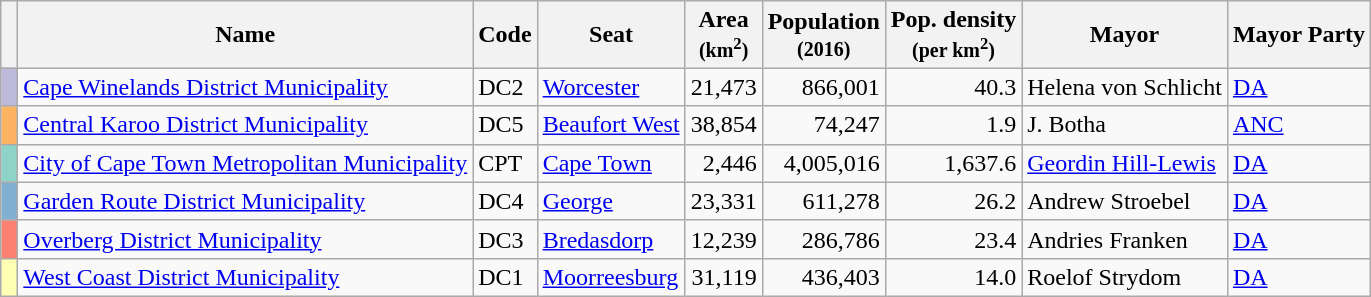<table class="wikitable sortable">
<tr>
<th class="unsortable"> </th>
<th>Name</th>
<th>Code</th>
<th>Seat</th>
<th>Area<br><small>(km<sup>2</sup>)</small></th>
<th>Population<br><small>(2016)</small></th>
<th>Pop. density<br><small>(per km<sup>2</sup>)</small></th>
<th>Mayor</th>
<th>Mayor Party</th>
</tr>
<tr>
<td style="text-align:center;background-color:#BEBADA"></td>
<td><a href='#'>Cape Winelands District Municipality</a></td>
<td>DC2</td>
<td><a href='#'>Worcester</a></td>
<td style="text-align:right">21,473</td>
<td style="text-align:right">866,001</td>
<td style="text-align:right">40.3</td>
<td>Helena von Schlicht</td>
<td><a href='#'>DA</a></td>
</tr>
<tr>
<td style="text-align:center;background-color:#FDB462"></td>
<td><a href='#'>Central Karoo District Municipality</a></td>
<td>DC5</td>
<td><a href='#'>Beaufort West</a></td>
<td style="text-align:right">38,854</td>
<td style="text-align:right">74,247</td>
<td style="text-align:right">1.9</td>
<td>J. Botha</td>
<td><a href='#'>ANC</a></td>
</tr>
<tr>
<td style="text-align:center;background-color:#8DD3C7"></td>
<td><a href='#'>City of Cape Town Metropolitan Municipality</a></td>
<td>CPT</td>
<td><a href='#'>Cape Town</a></td>
<td style="text-align:right">2,446</td>
<td style="text-align:right">4,005,016</td>
<td style="text-align:right">1,637.6</td>
<td><a href='#'>Geordin Hill-Lewis</a></td>
<td><a href='#'>DA</a></td>
</tr>
<tr>
<td style="text-align:center;background-color:#80B1D3"></td>
<td><a href='#'>Garden Route District Municipality</a></td>
<td>DC4</td>
<td><a href='#'>George</a></td>
<td style="text-align:right">23,331</td>
<td style="text-align:right">611,278</td>
<td style="text-align:right">26.2</td>
<td>Andrew Stroebel</td>
<td><a href='#'>DA</a></td>
</tr>
<tr>
<td style="text-align:center;background-color:#FB8072"></td>
<td><a href='#'>Overberg District Municipality</a></td>
<td>DC3</td>
<td><a href='#'>Bredasdorp</a></td>
<td style="text-align:right">12,239</td>
<td style="text-align:right">286,786</td>
<td style="text-align:right">23.4</td>
<td>Andries Franken</td>
<td><a href='#'>DA</a></td>
</tr>
<tr>
<td style="text-align:center;background-color:#FFFFB3"></td>
<td><a href='#'>West Coast District Municipality</a></td>
<td>DC1</td>
<td><a href='#'>Moorreesburg</a></td>
<td style="text-align:right">31,119</td>
<td style="text-align:right">436,403</td>
<td style="text-align:right">14.0</td>
<td>Roelof Strydom</td>
<td><a href='#'>DA</a></td>
</tr>
</table>
